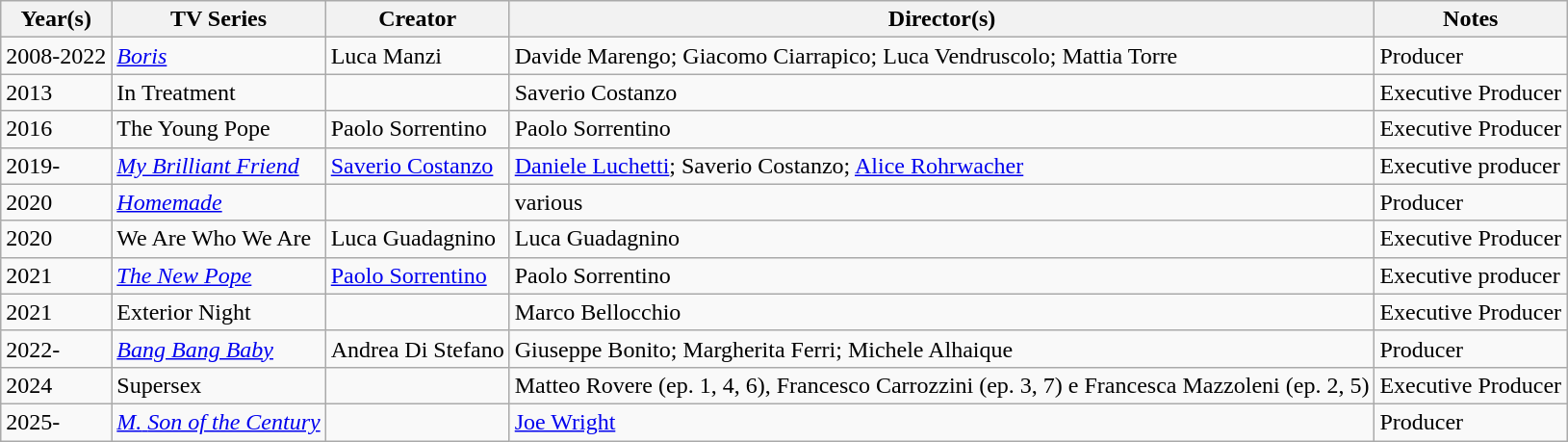<table class="wikitable">
<tr>
<th>Year(s)</th>
<th>TV Series</th>
<th>Creator</th>
<th>Director(s)</th>
<th>Notes</th>
</tr>
<tr>
<td>2008-2022</td>
<td><em><a href='#'>Boris</a></em></td>
<td>Luca Manzi</td>
<td>Davide Marengo; Giacomo Ciarrapico; Luca Vendruscolo; Mattia Torre</td>
<td>Producer</td>
</tr>
<tr>
<td>2013</td>
<td>In Treatment</td>
<td></td>
<td>Saverio Costanzo</td>
<td>Executive Producer</td>
</tr>
<tr>
<td>2016</td>
<td>The Young Pope</td>
<td>Paolo Sorrentino</td>
<td>Paolo Sorrentino</td>
<td>Executive Producer</td>
</tr>
<tr>
<td>2019-</td>
<td><em><a href='#'>My Brilliant Friend</a></em></td>
<td><a href='#'>Saverio Costanzo</a></td>
<td><a href='#'>Daniele Luchetti</a>; Saverio Costanzo; <a href='#'>Alice Rohrwacher</a></td>
<td>Executive producer</td>
</tr>
<tr>
<td>2020</td>
<td><em><a href='#'>Homemade</a></em></td>
<td></td>
<td>various</td>
<td>Producer</td>
</tr>
<tr>
<td>2020</td>
<td>We Are Who We Are</td>
<td>Luca Guadagnino</td>
<td>Luca Guadagnino</td>
<td>Executive Producer</td>
</tr>
<tr>
<td>2021</td>
<td><em><a href='#'>The New Pope</a></em></td>
<td><a href='#'>Paolo Sorrentino</a></td>
<td>Paolo Sorrentino</td>
<td>Executive producer</td>
</tr>
<tr>
<td>2021</td>
<td>Exterior Night</td>
<td></td>
<td>Marco Bellocchio</td>
<td>Executive Producer</td>
</tr>
<tr>
<td>2022-</td>
<td><em><a href='#'>Bang Bang Baby</a></em></td>
<td>Andrea Di Stefano</td>
<td>Giuseppe Bonito; Margherita Ferri; Michele Alhaique</td>
<td>Producer</td>
</tr>
<tr>
<td>2024</td>
<td>Supersex</td>
<td></td>
<td>Matteo Rovere (ep. 1, 4, 6), Francesco Carrozzini (ep. 3, 7) e Francesca Mazzoleni (ep. 2, 5)</td>
<td>Executive Producer</td>
</tr>
<tr>
<td>2025-</td>
<td><a href='#'><em>M.</em> <em>Son of the Century</em></a></td>
<td></td>
<td><a href='#'>Joe Wright</a></td>
<td>Producer</td>
</tr>
</table>
